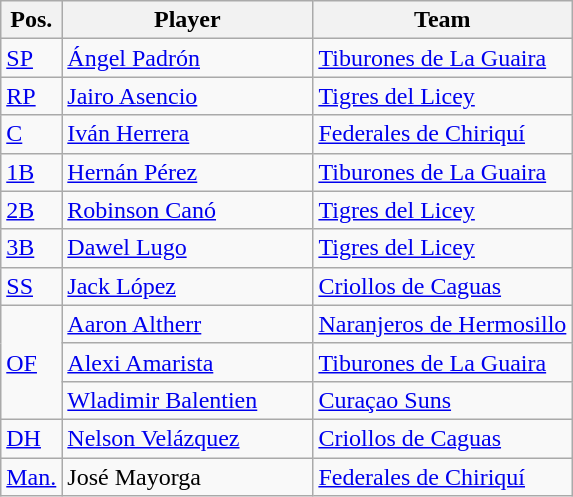<table class=wikitable>
<tr>
<th>Pos.</th>
<th width=160>Player</th>
<th>Team</th>
</tr>
<tr>
<td><a href='#'>SP</a></td>
<td> <a href='#'>Ángel Padrón</a></td>
<td> <a href='#'>Tiburones de La Guaira</a></td>
</tr>
<tr>
<td><a href='#'>RP</a></td>
<td> <a href='#'>Jairo Asencio</a></td>
<td> <a href='#'>Tigres del Licey</a></td>
</tr>
<tr>
<td><a href='#'>C</a></td>
<td> <a href='#'>Iván Herrera</a></td>
<td> <a href='#'>Federales de Chiriquí</a></td>
</tr>
<tr>
<td><a href='#'>1B</a></td>
<td> <a href='#'>Hernán Pérez</a></td>
<td> <a href='#'>Tiburones de La Guaira</a></td>
</tr>
<tr>
<td><a href='#'>2B</a></td>
<td> <a href='#'>Robinson Canó</a></td>
<td> <a href='#'>Tigres del Licey</a></td>
</tr>
<tr>
<td><a href='#'>3B</a></td>
<td> <a href='#'>Dawel Lugo</a></td>
<td> <a href='#'>Tigres del Licey</a></td>
</tr>
<tr>
<td><a href='#'>SS</a></td>
<td> <a href='#'>Jack López</a></td>
<td> <a href='#'>Criollos de Caguas</a></td>
</tr>
<tr>
<td rowspan="3"><a href='#'>OF</a></td>
<td> <a href='#'>Aaron Altherr</a></td>
<td> <a href='#'>Naranjeros de Hermosillo</a></td>
</tr>
<tr>
<td> <a href='#'>Alexi Amarista</a></td>
<td> <a href='#'>Tiburones de La Guaira</a></td>
</tr>
<tr>
<td> <a href='#'>Wladimir Balentien</a></td>
<td> <a href='#'>Curaçao Suns</a></td>
</tr>
<tr>
<td><a href='#'>DH</a></td>
<td> <a href='#'>Nelson Velázquez</a></td>
<td> <a href='#'>Criollos de Caguas</a></td>
</tr>
<tr>
<td><a href='#'>Man.</a></td>
<td> José Mayorga</td>
<td> <a href='#'>Federales de Chiriquí</a></td>
</tr>
</table>
